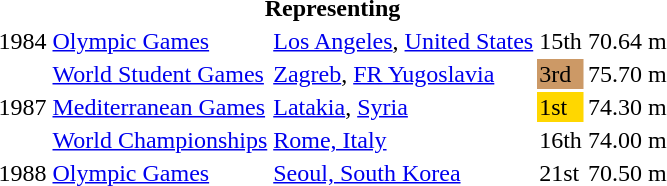<table>
<tr>
<th colspan="5">Representing </th>
</tr>
<tr>
<td>1984</td>
<td><a href='#'>Olympic Games</a></td>
<td><a href='#'>Los Angeles</a>, <a href='#'>United States</a></td>
<td>15th</td>
<td>70.64 m</td>
</tr>
<tr>
<td rowspan=3>1987</td>
<td><a href='#'>World Student Games</a></td>
<td><a href='#'>Zagreb</a>, <a href='#'>FR Yugoslavia</a></td>
<td bgcolor="cc9966">3rd</td>
<td>75.70 m</td>
</tr>
<tr>
<td><a href='#'>Mediterranean Games</a></td>
<td><a href='#'>Latakia</a>, <a href='#'>Syria</a></td>
<td bgcolor="gold">1st</td>
<td>74.30 m</td>
</tr>
<tr>
<td><a href='#'>World Championships</a></td>
<td><a href='#'>Rome, Italy</a></td>
<td>16th</td>
<td>74.00 m</td>
</tr>
<tr>
<td>1988</td>
<td><a href='#'>Olympic Games</a></td>
<td><a href='#'>Seoul, South Korea</a></td>
<td>21st</td>
<td>70.50 m</td>
</tr>
</table>
